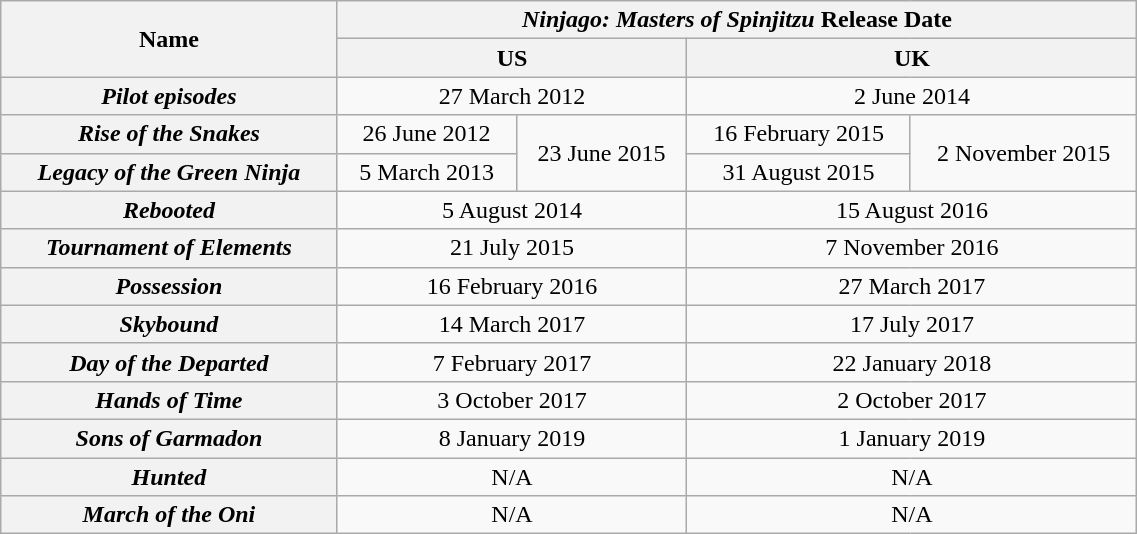<table class="wikitable" style="width:60%;text-align:center;">
<tr>
<th rowspan="2">Name</th>
<th colspan="4"><em>Ninjago: Masters of Spinjitzu</em> Release Date</th>
</tr>
<tr>
<th colspan="2">US</th>
<th colspan="2">UK</th>
</tr>
<tr>
<th scope="col" style=""><em>Pilot episodes</em></th>
<td colspan="2">27 March 2012</td>
<td colspan="2">2 June 2014</td>
</tr>
<tr>
<th scope="col" style=""><em>Rise of the Snakes</em></th>
<td>26 June 2012</td>
<td rowspan="2">23 June 2015</td>
<td>16 February 2015</td>
<td rowspan="2">2 November 2015</td>
</tr>
<tr>
<th scope="col" style=""><em>Legacy of the Green Ninja</em></th>
<td>5 March 2013</td>
<td>31 August 2015</td>
</tr>
<tr>
<th scope="col" style=""><em>Rebooted</em></th>
<td colspan="2">5 August 2014</td>
<td colspan="2">15 August 2016</td>
</tr>
<tr>
<th scope="col" style=""><em>Tournament of Elements</em></th>
<td colspan="2">21 July 2015</td>
<td colspan="2">7 November 2016</td>
</tr>
<tr>
<th scope="col" style=""><em>Possession</em></th>
<td colspan="2">16 February 2016</td>
<td colspan="2">27 March 2017</td>
</tr>
<tr>
<th scope="col" style=""><em>Skybound</em></th>
<td colspan="2">14 March 2017</td>
<td colspan="2">17 July 2017</td>
</tr>
<tr>
<th scope="col" style=""><em>Day of the Departed</em></th>
<td colspan="2">7 February 2017</td>
<td colspan="2">22 January 2018</td>
</tr>
<tr>
<th scope="col" style=""><em>Hands of Time</em></th>
<td colspan="2">3 October 2017</td>
<td colspan="2">2 October 2017</td>
</tr>
<tr>
<th scope="col" style=""><em>Sons of Garmadon</em></th>
<td colspan="2">8 January 2019</td>
<td colspan="2">1 January  2019</td>
</tr>
<tr>
<th scope="col" style=""><em>Hunted</em></th>
<td colspan="2">N/A</td>
<td colspan="2">N/A</td>
</tr>
<tr>
<th scope="col" style=""><em>March of the Oni</em></th>
<td colspan="2">N/A</td>
<td colspan="2" .>N/A</td>
</tr>
</table>
